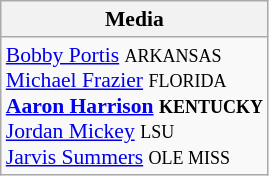<table class="wikitable" style="white-space:nowrap; font-size:90%;">
<tr>
<th>Media</th>
</tr>
<tr>
<td><a href='#'>Bobby Portis</a> <small>ARKANSAS</small><br><a href='#'>Michael Frazier</a> <small>FLORIDA</small><br><strong><a href='#'>Aaron Harrison</a> <small>KENTUCKY</small></strong><br><a href='#'>Jordan Mickey</a> <small>LSU</small><br><a href='#'>Jarvis Summers</a> <small>OLE MISS</small></td>
</tr>
</table>
